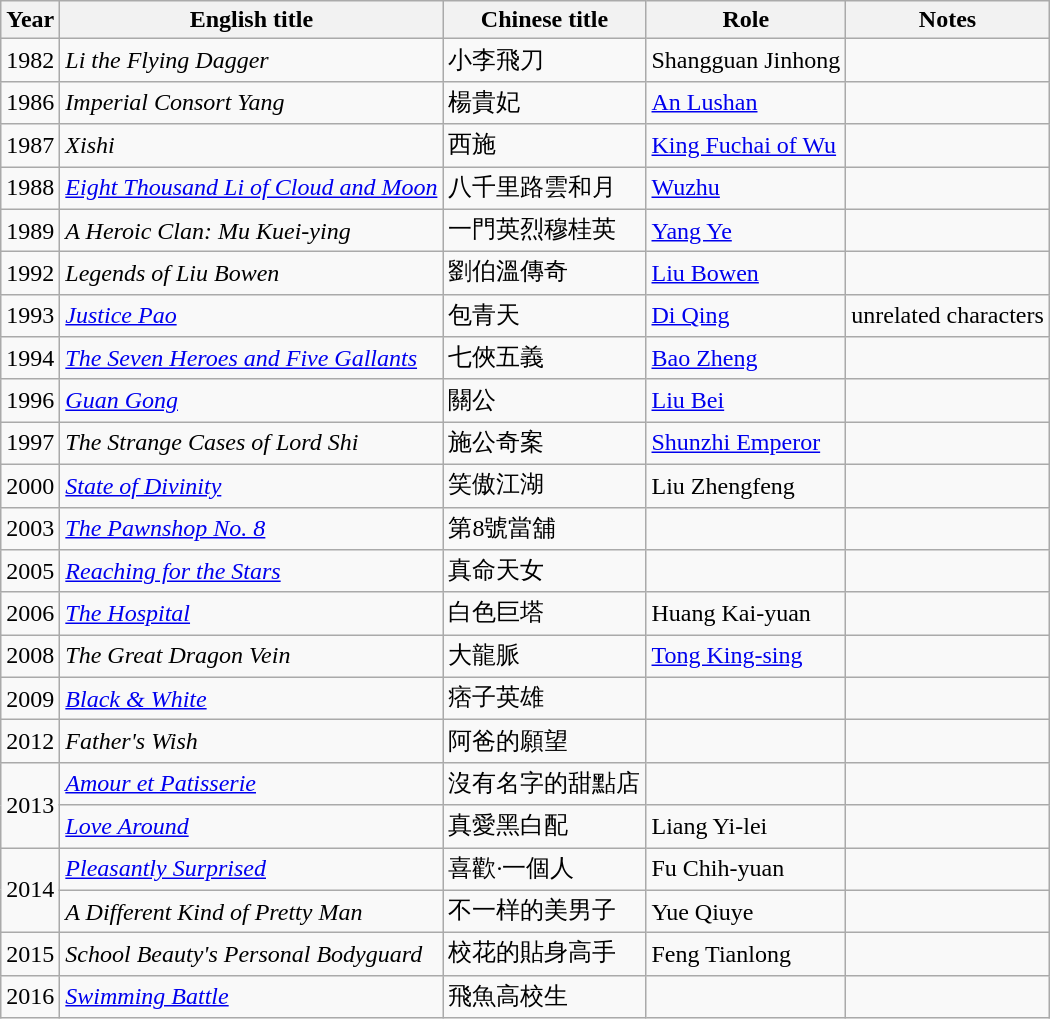<table class="wikitable sortable">
<tr>
<th>Year</th>
<th>English title</th>
<th>Chinese title</th>
<th>Role</th>
<th class="unsortable">Notes</th>
</tr>
<tr>
<td>1982</td>
<td><em>Li the Flying Dagger</em></td>
<td>小李飛刀</td>
<td>Shangguan Jinhong</td>
<td></td>
</tr>
<tr>
<td>1986</td>
<td><em>Imperial Consort Yang</em></td>
<td>楊貴妃</td>
<td><a href='#'>An Lushan</a></td>
<td></td>
</tr>
<tr>
<td>1987</td>
<td><em>Xishi</em></td>
<td>西施</td>
<td><a href='#'>King Fuchai of Wu</a></td>
<td></td>
</tr>
<tr>
<td>1988</td>
<td><em><a href='#'>Eight Thousand Li of Cloud and Moon</a></em></td>
<td>八千里路雲和月</td>
<td><a href='#'>Wuzhu</a></td>
<td></td>
</tr>
<tr>
<td>1989</td>
<td><em>A Heroic Clan: Mu Kuei-ying</em></td>
<td>一門英烈穆桂英</td>
<td><a href='#'>Yang Ye</a></td>
<td></td>
</tr>
<tr>
<td>1992</td>
<td><em>Legends of Liu Bowen</em></td>
<td>劉伯溫傳奇</td>
<td><a href='#'>Liu Bowen</a></td>
<td></td>
</tr>
<tr>
<td>1993</td>
<td><em><a href='#'>Justice Pao</a></em></td>
<td>包青天</td>
<td><a href='#'>Di Qing</a></td>
<td>unrelated characters</td>
</tr>
<tr>
<td>1994</td>
<td><em><a href='#'>The Seven Heroes and Five Gallants</a></em></td>
<td>七俠五義</td>
<td><a href='#'>Bao Zheng</a></td>
<td></td>
</tr>
<tr>
<td>1996</td>
<td><em><a href='#'>Guan Gong</a></em></td>
<td>關公</td>
<td><a href='#'>Liu Bei</a></td>
<td></td>
</tr>
<tr>
<td>1997</td>
<td><em>The Strange Cases of Lord Shi</em></td>
<td>施公奇案</td>
<td><a href='#'>Shunzhi Emperor</a></td>
<td></td>
</tr>
<tr>
<td>2000</td>
<td><em><a href='#'>State of Divinity</a></em></td>
<td>笑傲江湖</td>
<td>Liu Zhengfeng</td>
<td></td>
</tr>
<tr>
<td>2003</td>
<td><em><a href='#'>The Pawnshop No. 8</a></em></td>
<td>第8號當舖</td>
<td></td>
<td></td>
</tr>
<tr>
<td>2005</td>
<td><em><a href='#'>Reaching for the Stars</a></em></td>
<td>真命天女</td>
<td></td>
<td></td>
</tr>
<tr>
<td>2006</td>
<td><em><a href='#'>The Hospital</a></em></td>
<td>白色巨塔</td>
<td>Huang Kai-yuan</td>
<td></td>
</tr>
<tr>
<td>2008</td>
<td><em>The Great Dragon Vein</em></td>
<td>大龍脈</td>
<td><a href='#'>Tong King-sing</a></td>
<td></td>
</tr>
<tr>
<td>2009</td>
<td><em><a href='#'>Black & White</a></em></td>
<td>痞子英雄</td>
<td></td>
<td></td>
</tr>
<tr>
<td>2012</td>
<td><em>Father's Wish</em></td>
<td>阿爸的願望</td>
<td></td>
<td></td>
</tr>
<tr>
<td rowspan=2>2013</td>
<td><em><a href='#'>Amour et Patisserie</a></em></td>
<td>沒有名字的甜點店</td>
<td></td>
<td></td>
</tr>
<tr>
<td><em><a href='#'>Love Around</a></em></td>
<td>真愛黑白配</td>
<td>Liang Yi-lei</td>
<td></td>
</tr>
<tr>
<td rowspan=2>2014</td>
<td><em><a href='#'>Pleasantly Surprised</a></em></td>
<td>喜歡·一個人</td>
<td>Fu Chih-yuan</td>
<td></td>
</tr>
<tr>
<td><em>A Different Kind of Pretty Man</em></td>
<td>不一样的美男子</td>
<td>Yue Qiuye</td>
<td></td>
</tr>
<tr>
<td>2015</td>
<td><em>School Beauty's Personal Bodyguard</em></td>
<td>校花的貼身高手</td>
<td>Feng Tianlong</td>
<td></td>
</tr>
<tr>
<td>2016</td>
<td><em><a href='#'>Swimming Battle</a></em></td>
<td>飛魚高校生</td>
<td></td>
<td></td>
</tr>
</table>
